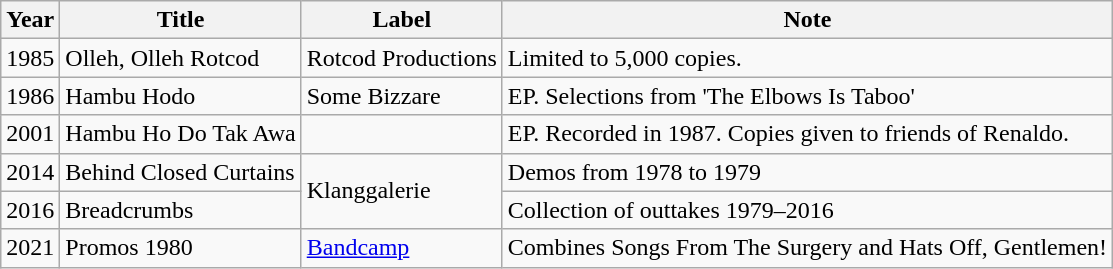<table class="wikitable">
<tr>
<th>Year</th>
<th>Title</th>
<th>Label</th>
<th>Note</th>
</tr>
<tr>
<td>1985</td>
<td>Olleh, Olleh Rotcod</td>
<td>Rotcod Productions</td>
<td>Limited to 5,000 copies.</td>
</tr>
<tr>
<td>1986</td>
<td>Hambu Hodo</td>
<td>Some Bizzare</td>
<td>EP. Selections from 'The Elbows Is Taboo'</td>
</tr>
<tr>
<td>2001</td>
<td>Hambu Ho Do Tak Awa</td>
<td></td>
<td>EP. Recorded in 1987. Copies given to friends of Renaldo.</td>
</tr>
<tr>
<td>2014</td>
<td>Behind Closed Curtains</td>
<td rowspan="2">Klanggalerie</td>
<td>Demos from 1978 to 1979</td>
</tr>
<tr>
<td>2016</td>
<td>Breadcrumbs</td>
<td>Collection of outtakes 1979–2016</td>
</tr>
<tr>
<td>2021</td>
<td>Promos 1980</td>
<td><a href='#'>Bandcamp</a></td>
<td>Combines Songs From The Surgery and Hats Off, Gentlemen!</td>
</tr>
</table>
